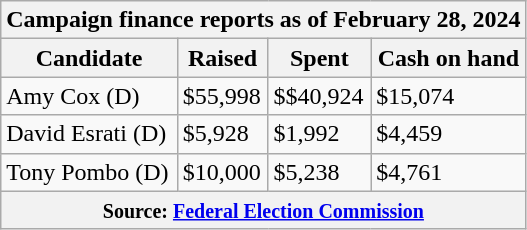<table class="wikitable sortable">
<tr>
<th colspan=4>Campaign finance reports as of February 28, 2024</th>
</tr>
<tr style="text-align:center;">
<th>Candidate</th>
<th>Raised</th>
<th>Spent</th>
<th>Cash on hand</th>
</tr>
<tr>
<td>Amy Cox (D)</td>
<td>$55,998</td>
<td>$$40,924</td>
<td>$15,074</td>
</tr>
<tr>
<td>David Esrati (D)</td>
<td>$5,928</td>
<td>$1,992</td>
<td>$4,459</td>
</tr>
<tr>
<td>Tony Pombo (D)</td>
<td>$10,000</td>
<td>$5,238</td>
<td>$4,761</td>
</tr>
<tr>
<th colspan="4"><small>Source: <a href='#'>Federal Election Commission</a></small></th>
</tr>
</table>
